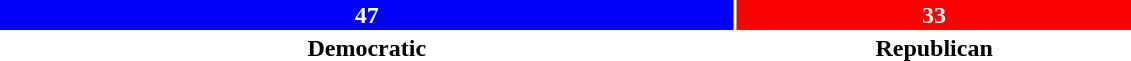<table style="width:60%; text-align:center;">
<tr style="color:white;">
<td style="background:blue; width:65%;"><strong>47</strong></td>
<td style="background:red; width:35%;"><strong>33</strong></td>
</tr>
<tr>
<td><span><strong>Democratic</strong></span></td>
<td><span><strong>Republican</strong></span></td>
</tr>
</table>
